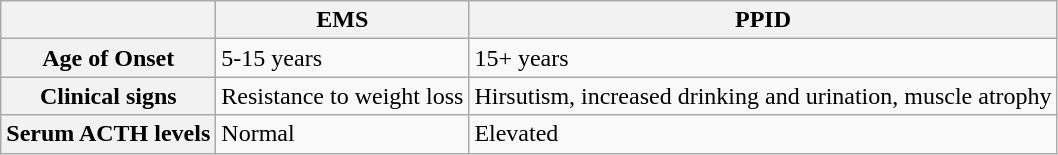<table border="1" class="wikitable">
<tr>
<th></th>
<th>EMS</th>
<th>PPID</th>
</tr>
<tr>
<th>Age of Onset</th>
<td>5-15 years</td>
<td>15+ years</td>
</tr>
<tr>
<th>Clinical signs</th>
<td>Resistance to weight loss</td>
<td>Hirsutism, increased drinking and urination, muscle atrophy</td>
</tr>
<tr>
<th>Serum ACTH levels</th>
<td>Normal</td>
<td>Elevated</td>
</tr>
</table>
